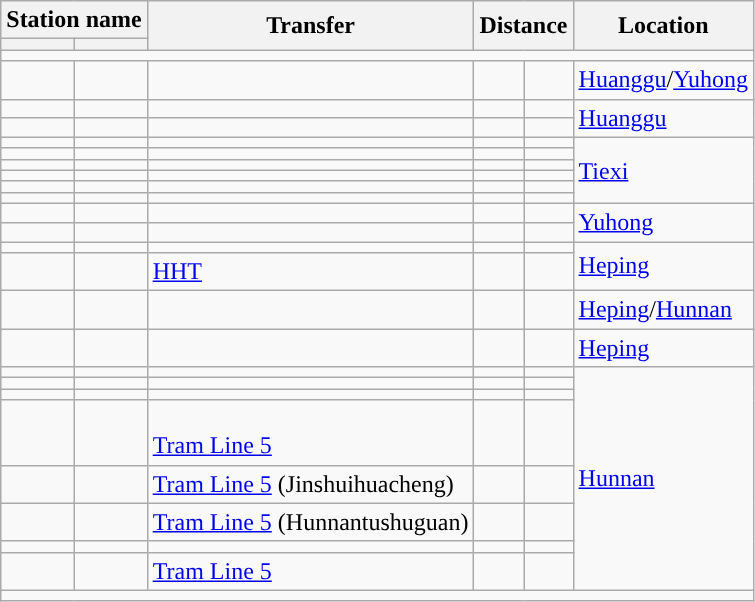<table class="wikitable">
<tr>
<th colspan=2>Station name</th>
<th rowspan=2>Transfer</th>
<th colspan="2" rowspan="2">Distance<br></th>
<th rowspan=2>Location</th>
</tr>
<tr>
<th></th>
<th></th>
</tr>
<tr style="background:#">
<td colspan = "7"></td>
</tr>
<tr>
<td></td>
<td></td>
<td></td>
<td></td>
<td></td>
<td><a href='#'>Huanggu</a>/<a href='#'>Yuhong</a></td>
</tr>
<tr>
<td></td>
<td></td>
<td></td>
<td></td>
<td></td>
<td rowspan="2"><a href='#'>Huanggu</a></td>
</tr>
<tr>
<td></td>
<td></td>
<td></td>
<td></td>
<td></td>
</tr>
<tr>
<td></td>
<td></td>
<td></td>
<td></td>
<td></td>
<td rowspan="6"><a href='#'>Tiexi</a></td>
</tr>
<tr>
<td></td>
<td></td>
<td></td>
<td></td>
<td></td>
</tr>
<tr>
<td></td>
<td></td>
<td></td>
<td></td>
<td></td>
</tr>
<tr>
<td></td>
<td></td>
<td></td>
<td></td>
<td></td>
</tr>
<tr>
<td></td>
<td></td>
<td></td>
<td></td>
<td></td>
</tr>
<tr>
<td></td>
<td></td>
<td></td>
<td></td>
<td></td>
</tr>
<tr>
<td></td>
<td></td>
<td></td>
<td></td>
<td></td>
<td rowspan="2"><a href='#'>Yuhong</a></td>
</tr>
<tr>
<td></td>
<td></td>
<td></td>
<td></td>
<td></td>
</tr>
<tr>
<td></td>
<td></td>
<td></td>
<td></td>
<td></td>
<td rowspan="2"><a href='#'>Heping</a></td>
</tr>
<tr>
<td></td>
<td></td>
<td> <a href='#'>HHT</a></td>
<td></td>
<td></td>
</tr>
<tr>
<td></td>
<td></td>
<td></td>
<td></td>
<td></td>
<td><a href='#'>Heping</a>/<a href='#'>Hunnan</a></td>
</tr>
<tr>
<td></td>
<td></td>
<td></td>
<td></td>
<td></td>
<td><a href='#'>Heping</a></td>
</tr>
<tr>
<td></td>
<td></td>
<td></td>
<td></td>
<td></td>
<td rowspan="8"><a href='#'>Hunnan</a></td>
</tr>
<tr>
<td></td>
<td></td>
<td></td>
<td></td>
<td></td>
</tr>
<tr>
<td></td>
<td></td>
<td></td>
<td></td>
<td></td>
</tr>
<tr>
<td></td>
<td></td>
<td><br> <a href='#'>Tram Line 5</a></td>
<td></td>
<td></td>
</tr>
<tr>
<td></td>
<td></td>
<td> <a href='#'>Tram Line 5</a> (Jinshuihuacheng)</td>
<td></td>
<td></td>
</tr>
<tr>
<td></td>
<td></td>
<td> <a href='#'>Tram Line 5</a> (Hunnantushuguan)</td>
<td></td>
<td></td>
</tr>
<tr>
<td></td>
<td></td>
<td></td>
<td></td>
<td></td>
</tr>
<tr>
<td></td>
<td></td>
<td> <a href='#'>Tram Line 5</a></td>
<td></td>
<td></td>
</tr>
<tr style="background:#">
<td colspan = "7"></td>
</tr>
</table>
